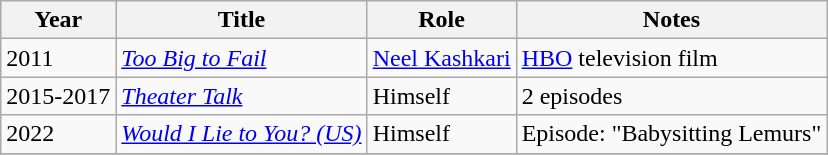<table class="wikitable sortable">
<tr>
<th>Year</th>
<th>Title</th>
<th>Role</th>
<th>Notes</th>
</tr>
<tr>
<td rowspan="1">2011</td>
<td><em><a href='#'>Too Big to Fail</a></em></td>
<td><a href='#'>Neel Kashkari</a></td>
<td><a href='#'>HBO</a> television film</td>
</tr>
<tr>
<td>2015-2017</td>
<td><em><a href='#'>Theater Talk</a></em></td>
<td>Himself</td>
<td>2 episodes</td>
</tr>
<tr>
<td>2022</td>
<td><em><a href='#'>Would I Lie to You? (US)</a></em></td>
<td>Himself</td>
<td>Episode: "Babysitting Lemurs"</td>
</tr>
<tr>
</tr>
</table>
